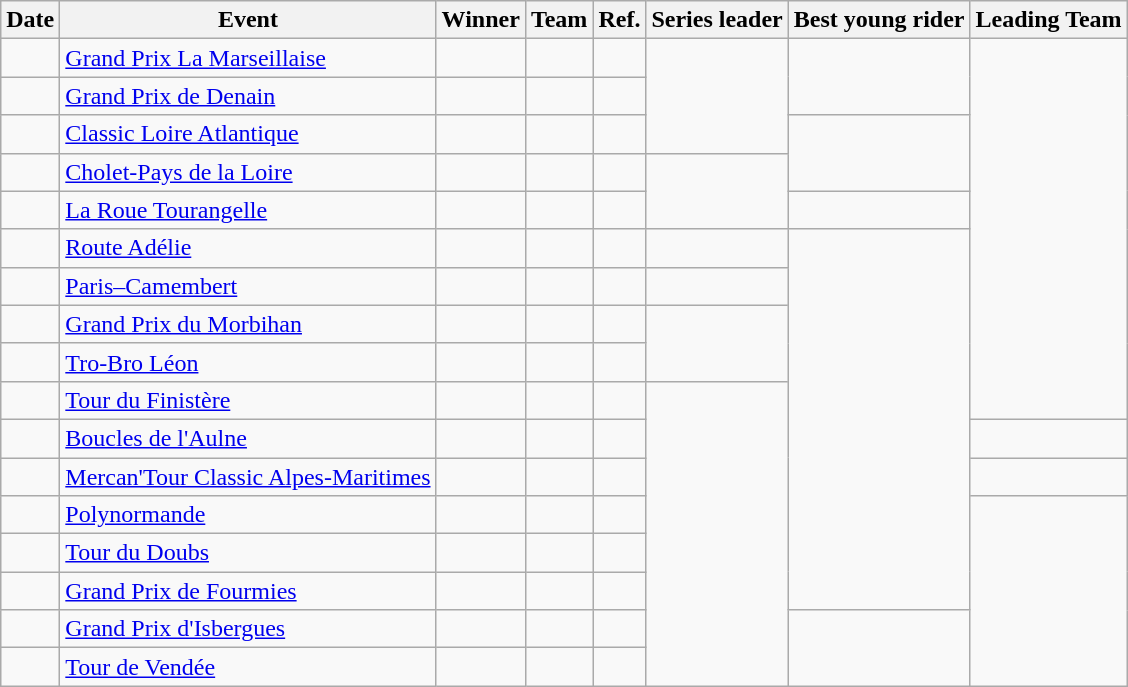<table class="wikitable sortable">
<tr>
<th>Date</th>
<th>Event</th>
<th>Winner</th>
<th>Team</th>
<th class="unsortable">Ref.</th>
<th class="unsortable">Series leader</th>
<th class="unsortable">Best young rider</th>
<th class="unsortable">Leading Team</th>
</tr>
<tr>
<td></td>
<td><a href='#'>Grand Prix La Marseillaise</a></td>
<td></td>
<td></td>
<td align="center"></td>
<td rowspan="3"></td>
<td rowspan="2"></td>
<td rowspan="10"></td>
</tr>
<tr>
<td></td>
<td><a href='#'>Grand Prix de Denain</a></td>
<td></td>
<td></td>
<td align="center"></td>
</tr>
<tr>
<td></td>
<td><a href='#'>Classic Loire Atlantique</a></td>
<td></td>
<td></td>
<td align="center"></td>
<td rowspan="2"></td>
</tr>
<tr>
<td></td>
<td><a href='#'>Cholet-Pays de la Loire</a></td>
<td></td>
<td></td>
<td align="center"></td>
<td rowspan="2"></td>
</tr>
<tr>
<td></td>
<td><a href='#'>La Roue Tourangelle</a></td>
<td></td>
<td></td>
<td align="center"></td>
<td></td>
</tr>
<tr>
<td></td>
<td><a href='#'>Route Adélie</a></td>
<td></td>
<td></td>
<td align="center"></td>
<td></td>
<td rowspan="10"></td>
</tr>
<tr>
<td></td>
<td><a href='#'>Paris–Camembert</a></td>
<td></td>
<td></td>
<td align="center"></td>
<td></td>
</tr>
<tr>
<td></td>
<td><a href='#'>Grand Prix du Morbihan</a></td>
<td></td>
<td></td>
<td align="center"></td>
<td rowspan="2"></td>
</tr>
<tr>
<td></td>
<td><a href='#'>Tro-Bro Léon</a></td>
<td></td>
<td></td>
<td align="center"></td>
</tr>
<tr>
<td></td>
<td><a href='#'>Tour du Finistère</a></td>
<td></td>
<td></td>
<td align="center"></td>
<td rowspan="8"></td>
</tr>
<tr>
<td></td>
<td><a href='#'>Boucles de l'Aulne</a></td>
<td></td>
<td></td>
<td align="center"></td>
<td></td>
</tr>
<tr>
<td></td>
<td><a href='#'>Mercan'Tour Classic Alpes-Maritimes</a></td>
<td></td>
<td></td>
<td align="center"></td>
<td></td>
</tr>
<tr>
<td></td>
<td><a href='#'>Polynormande</a></td>
<td></td>
<td></td>
<td align="center"></td>
<td rowspan="5"></td>
</tr>
<tr>
<td></td>
<td><a href='#'>Tour du Doubs</a></td>
<td></td>
<td></td>
<td align="center"></td>
</tr>
<tr>
<td></td>
<td><a href='#'>Grand Prix de Fourmies</a></td>
<td></td>
<td></td>
<td align="center"></td>
</tr>
<tr>
<td></td>
<td><a href='#'>Grand Prix d'Isbergues</a></td>
<td></td>
<td></td>
<td align="center"></td>
<td rowspan="2"></td>
</tr>
<tr>
<td></td>
<td><a href='#'>Tour de Vendée</a></td>
<td></td>
<td></td>
<td align="center"></td>
</tr>
</table>
